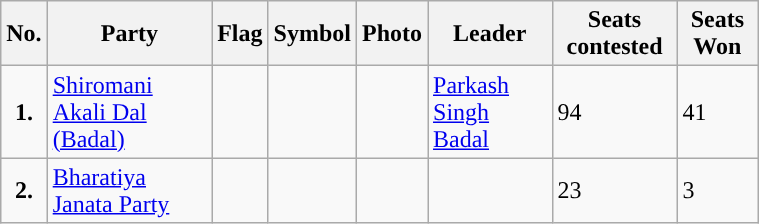<table class="wikitable sortable" width="40%">
<tr>
<th>No.</th>
<th>Party</th>
<th>Flag</th>
<th>Symbol</th>
<th>Photo</th>
<th>Leader</th>
<th>Seats contested</th>
<th>Seats Won</th>
</tr>
<tr>
<td style="text-align:center; background:"><strong>1.</strong></td>
<td><a href='#'>Shiromani Akali Dal (Badal)</a></td>
<td></td>
<td></td>
<td></td>
<td><a href='#'>Parkash Singh Badal</a></td>
<td>94</td>
<td>41</td>
</tr>
<tr>
<td style="text-align:center; background:"><strong>2.</strong></td>
<td><a href='#'>Bharatiya Janata Party</a></td>
<td></td>
<td></td>
<td></td>
<td></td>
<td>23</td>
<td>3</td>
</tr>
</table>
